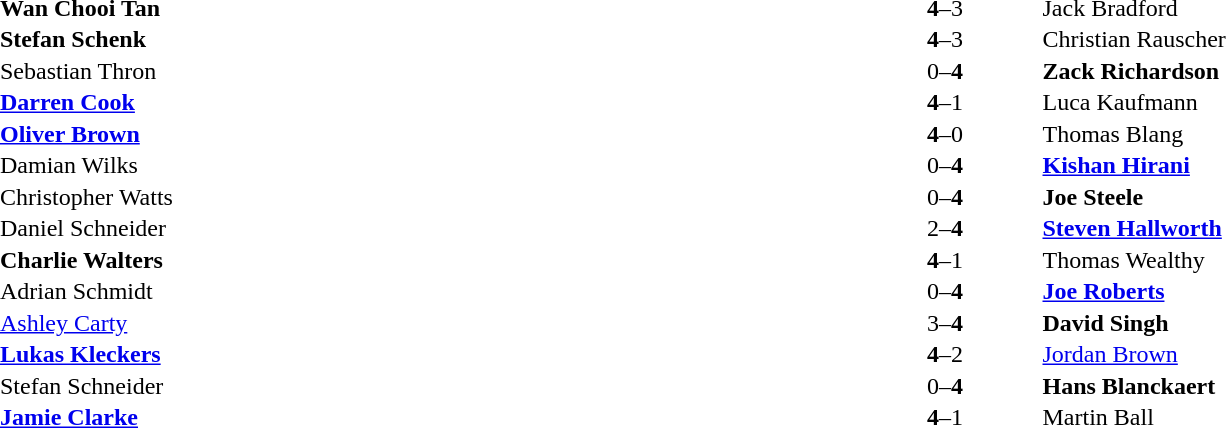<table width="100%" cellspacing="1">
<tr>
<th width=45%></th>
<th width=10%></th>
<th width=45%></th>
</tr>
<tr>
<td> <strong>Wan Chooi Tan</strong></td>
<td align="center"><strong>4</strong>–3</td>
<td> Jack Bradford</td>
</tr>
<tr>
<td> <strong>Stefan Schenk</strong></td>
<td align="center"><strong>4</strong>–3</td>
<td> Christian Rauscher</td>
</tr>
<tr>
<td> Sebastian Thron</td>
<td align="center">0–<strong>4</strong></td>
<td> <strong>Zack Richardson</strong></td>
</tr>
<tr>
<td> <strong><a href='#'>Darren Cook</a></strong></td>
<td align="center"><strong>4</strong>–1</td>
<td> Luca Kaufmann</td>
</tr>
<tr>
<td> <strong><a href='#'>Oliver Brown</a></strong></td>
<td align="center"><strong>4</strong>–0</td>
<td> Thomas Blang</td>
</tr>
<tr>
<td> Damian Wilks</td>
<td align="center">0–<strong>4</strong></td>
<td> <strong><a href='#'>Kishan Hirani</a></strong></td>
</tr>
<tr>
<td> Christopher Watts</td>
<td align="center">0–<strong>4</strong></td>
<td> <strong>Joe Steele</strong></td>
</tr>
<tr>
<td> Daniel Schneider</td>
<td align="center">2–<strong>4</strong></td>
<td> <strong><a href='#'>Steven Hallworth</a></strong></td>
</tr>
<tr>
<td> <strong>Charlie Walters</strong></td>
<td align="center"><strong>4</strong>–1</td>
<td> Thomas Wealthy</td>
</tr>
<tr>
<td> Adrian Schmidt</td>
<td align="center">0–<strong>4</strong></td>
<td> <strong><a href='#'>Joe Roberts</a></strong></td>
</tr>
<tr>
<td> <a href='#'>Ashley Carty</a></td>
<td align="center">3–<strong>4</strong></td>
<td> <strong>David Singh</strong></td>
</tr>
<tr>
<td> <strong><a href='#'>Lukas Kleckers</a></strong></td>
<td align="center"><strong>4</strong>–2</td>
<td> <a href='#'>Jordan Brown</a></td>
</tr>
<tr>
<td> Stefan Schneider</td>
<td align="center">0–<strong>4</strong></td>
<td> <strong>Hans Blanckaert</strong></td>
</tr>
<tr>
<td> <strong><a href='#'>Jamie Clarke</a></strong></td>
<td align="center"><strong>4</strong>–1</td>
<td> Martin Ball</td>
</tr>
</table>
